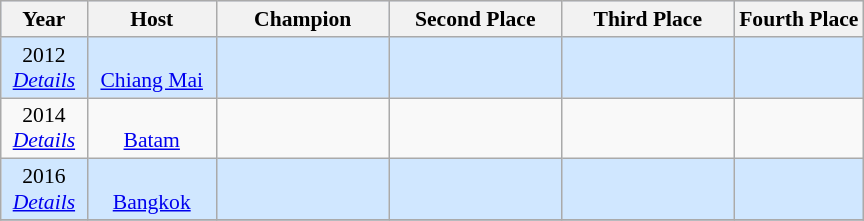<table class="wikitable" style="font-size:90%; text-align: center;">
<tr bgcolor=#C1D8FF>
<th width=10%>Year</th>
<th width=15%>Host</th>
<th width=20%>Champion</th>
<th width=20%>Second Place</th>
<th width=20%>Third Place</th>
<th width=20%>Fourth Place</th>
</tr>
<tr bgcolor=#D0E7FF>
<td>2012 <br> <em><a href='#'>Details</a></em></td>
<td><br><a href='#'>Chiang Mai</a></td>
<td><strong></strong></td>
<td></td>
<td></td>
<td></td>
</tr>
<tr>
<td>2014 <br> <em><a href='#'>Details</a></em></td>
<td><br><a href='#'>Batam</a></td>
<td><strong></strong></td>
<td></td>
<td></td>
<td></td>
</tr>
<tr bgcolor=#D0E7FF>
<td>2016 <br> <em><a href='#'>Details</a></em></td>
<td><br><a href='#'>Bangkok</a></td>
<td><strong></strong></td>
<td></td>
<td></td>
<td></td>
</tr>
<tr>
</tr>
</table>
